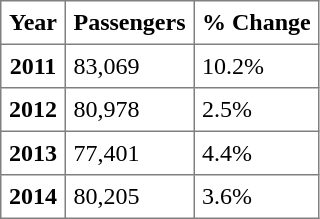<table class="toccolours sortable" border="1" cellpadding="5" style="border-collapse:collapse">
<tr>
<th>Year</th>
<th>Passengers</th>
<th>% Change</th>
</tr>
<tr>
<th>2011</th>
<td>83,069</td>
<td>10.2%</td>
</tr>
<tr>
<th>2012</th>
<td>80,978</td>
<td>2.5%</td>
</tr>
<tr>
<th>2013</th>
<td>77,401</td>
<td>4.4%</td>
</tr>
<tr>
<th>2014</th>
<td>80,205</td>
<td>3.6%</td>
</tr>
</table>
